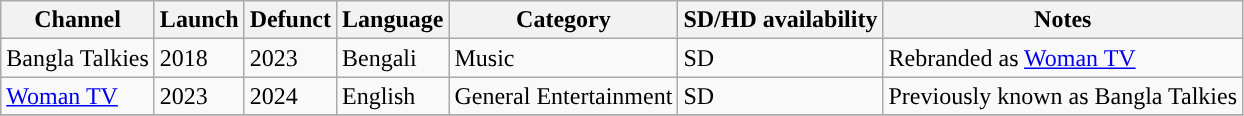<table class="wikitable" style="text-align:middle;">
<tr>
<th>Channel</th>
<th>Launch</th>
<th>Defunct</th>
<th>Language</th>
<th>Category</th>
<th>SD/HD availability</th>
<th>Notes</th>
</tr>
<tr>
<td>Bangla Talkies</td>
<td>2018</td>
<td>2023</td>
<td>Bengali</td>
<td>Music</td>
<td>SD</td>
<td>Rebranded as <a href='#'>Woman TV</a></td>
</tr>
<tr>
<td><a href='#'>Woman TV</a></td>
<td>2023</td>
<td>2024</td>
<td>English</td>
<td>General Entertainment</td>
<td>SD</td>
<td>Previously known as Bangla Talkies</td>
</tr>
<tr>
</tr>
</table>
